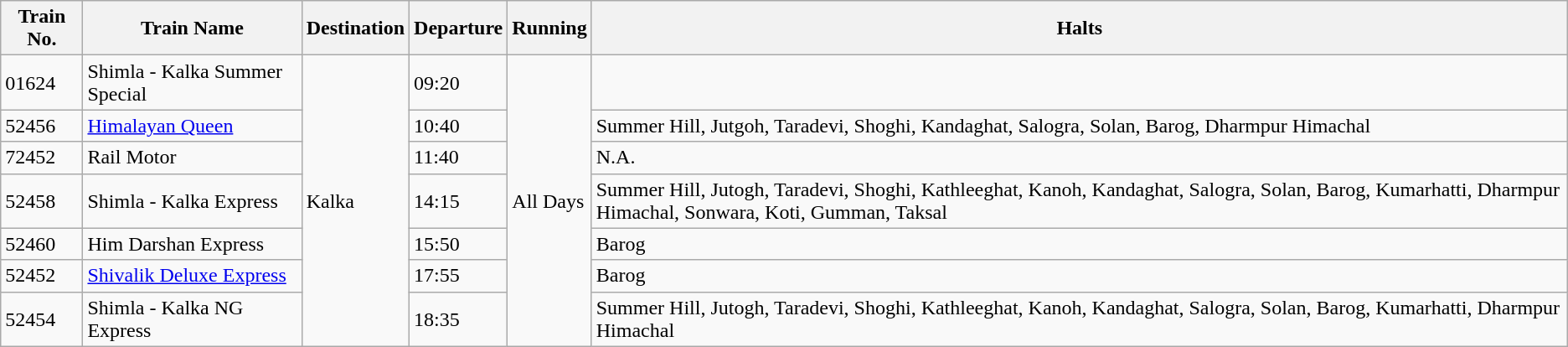<table class="wikitable">
<tr>
<th>Train No.</th>
<th>Train Name</th>
<th>Destination</th>
<th>Departure</th>
<th>Running</th>
<th>Halts</th>
</tr>
<tr>
<td>01624</td>
<td>Shimla - Kalka Summer Special</td>
<td rowspan="7">Kalka</td>
<td>09:20</td>
<td rowspan="7">All Days</td>
<td></td>
</tr>
<tr>
<td>52456</td>
<td><a href='#'>Himalayan Queen</a></td>
<td>10:40</td>
<td>Summer Hill, Jutgoh, Taradevi, Shoghi, Kandaghat, Salogra, Solan, Barog, Dharmpur Himachal</td>
</tr>
<tr>
<td>72452</td>
<td>Rail Motor</td>
<td>11:40</td>
<td>N.A.</td>
</tr>
<tr>
<td>52458</td>
<td>Shimla - Kalka Express</td>
<td>14:15</td>
<td>Summer Hill, Jutogh, Taradevi, Shoghi, Kathleeghat, Kanoh, Kandaghat, Salogra, Solan, Barog, Kumarhatti, Dharmpur Himachal, Sonwara, Koti, Gumman, Taksal</td>
</tr>
<tr>
<td>52460</td>
<td>Him Darshan Express</td>
<td>15:50</td>
<td>Barog</td>
</tr>
<tr>
<td>52452</td>
<td><a href='#'>Shivalik Deluxe Express</a></td>
<td>17:55</td>
<td>Barog</td>
</tr>
<tr>
<td>52454</td>
<td>Shimla - Kalka NG Express</td>
<td>18:35</td>
<td>Summer Hill, Jutogh, Taradevi, Shoghi, Kathleeghat, Kanoh, Kandaghat, Salogra, Solan, Barog, Kumarhatti, Dharmpur Himachal</td>
</tr>
</table>
